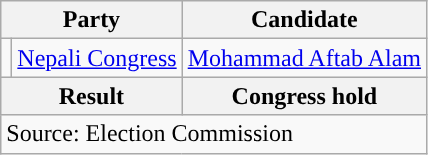<table class="wikitable">
<tr>
<th colspan="2">Party</th>
<th>Candidate</th>
</tr>
<tr>
<td style="background-color:"></td>
<td><a href='#'>Nepali Congress</a></td>
<td><a href='#'>Mohammad Aftab Alam</a></td>
</tr>
<tr>
<th colspan="2">Result</th>
<th>Congress hold</th>
</tr>
<tr>
<td colspan="3">Source: Election Commission</td>
</tr>
</table>
